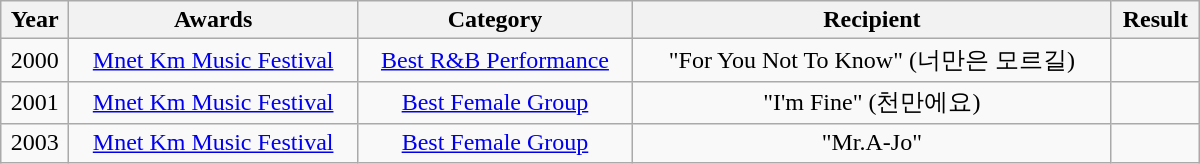<table class="wikitable" style="text-align: center; width: 800px;">
<tr>
<th>Year</th>
<th>Awards</th>
<th>Category</th>
<th>Recipient</th>
<th>Result</th>
</tr>
<tr>
<td>2000</td>
<td><a href='#'>Mnet Km Music Festival</a></td>
<td><a href='#'>Best R&B Performance</a></td>
<td>"For You Not To Know" (너만은 모르길)</td>
<td></td>
</tr>
<tr>
<td>2001</td>
<td><a href='#'>Mnet Km Music Festival</a></td>
<td><a href='#'>Best Female Group</a></td>
<td>"I'm Fine" (천만에요)</td>
<td></td>
</tr>
<tr>
<td>2003</td>
<td><a href='#'>Mnet Km Music Festival</a></td>
<td><a href='#'>Best Female Group</a></td>
<td>"Mr.A-Jo"</td>
<td></td>
</tr>
</table>
